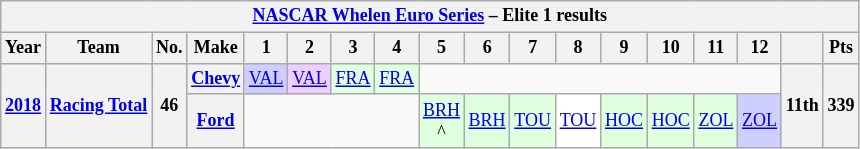<table class="wikitable" style="text-align:center; font-size:75%">
<tr>
<th colspan=21><a href='#'>NASCAR Whelen Euro Series</a> – Elite 1 results</th>
</tr>
<tr>
<th>Year</th>
<th>Team</th>
<th>No.</th>
<th>Make</th>
<th>1</th>
<th>2</th>
<th>3</th>
<th>4</th>
<th>5</th>
<th>6</th>
<th>7</th>
<th>8</th>
<th>9</th>
<th>10</th>
<th>11</th>
<th>12</th>
<th></th>
<th>Pts</th>
</tr>
<tr>
<th rowspan=2><a href='#'>2018</a></th>
<th rowspan=2><a href='#'>Racing Total</a></th>
<th rowspan=2>46</th>
<th><a href='#'>Chevy</a></th>
<td style="background:#CFCFFF;"><a href='#'>VAL</a><br></td>
<td style="background:#EFCFFF;"><a href='#'>VAL</a><br></td>
<td style="background:#DFFFDF;"><a href='#'>FRA</a><br></td>
<td style="background:#DFFFDF;"><a href='#'>FRA</a><br></td>
<td colspan=8></td>
<th rowspan=2>11th</th>
<th rowspan=2>339</th>
</tr>
<tr>
<th><a href='#'>Ford</a></th>
<td colspan=4></td>
<td style="background:#DFFFDF;"><a href='#'>BRH</a><br>^</td>
<td style="background:#DFFFDF;"><a href='#'>BRH</a><br></td>
<td style="background:#DFFFDF;"><a href='#'>TOU</a><br></td>
<td style="background:#FFFFFF;"><a href='#'>TOU</a><br></td>
<td style="background:#DFFFDF;"><a href='#'>HOC</a><br></td>
<td style="background:#DFFFDF;"><a href='#'>HOC</a><br></td>
<td style="background:#DFFFDF;"><a href='#'>ZOL</a><br></td>
<td style="background:#CFCFFF;"><a href='#'>ZOL</a><br></td>
</tr>
</table>
